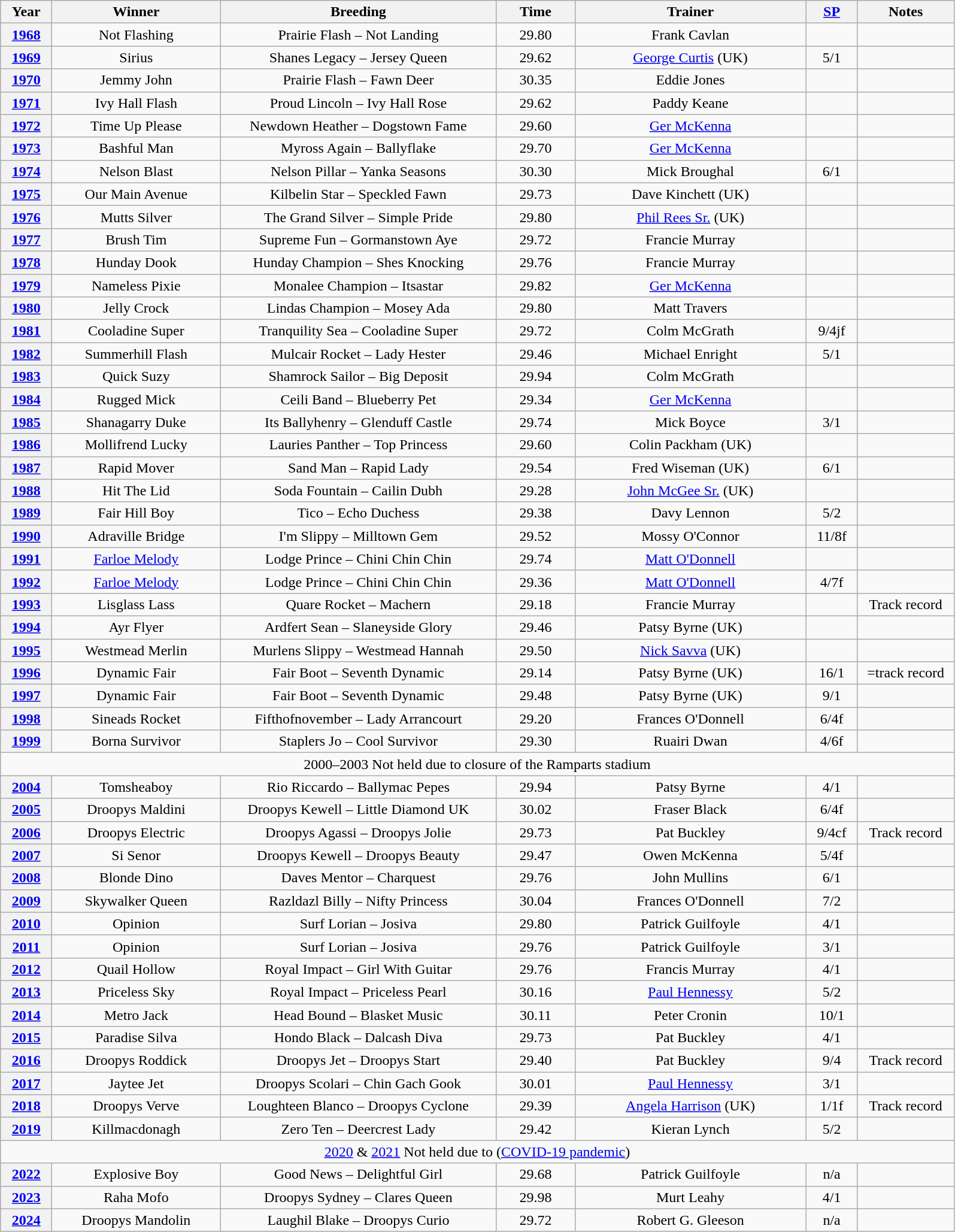<table class="wikitable" style="text-align:center">
<tr>
<th width=50>Year</th>
<th width=180>Winner</th>
<th width=300>Breeding</th>
<th width=80>Time</th>
<th width=250>Trainer</th>
<th width=50><a href='#'>SP</a></th>
<th width=100>Notes</th>
</tr>
<tr>
<th><a href='#'>1968</a></th>
<td>Not Flashing</td>
<td>Prairie Flash – Not Landing</td>
<td>29.80</td>
<td>Frank Cavlan</td>
<td></td>
<td></td>
</tr>
<tr>
<th><a href='#'>1969</a></th>
<td>Sirius</td>
<td>Shanes Legacy – Jersey Queen</td>
<td>29.62</td>
<td><a href='#'>George Curtis</a> (UK)</td>
<td>5/1</td>
<td></td>
</tr>
<tr>
<th><a href='#'>1970</a></th>
<td>Jemmy John</td>
<td>Prairie Flash – Fawn Deer</td>
<td>30.35</td>
<td>Eddie Jones</td>
<td></td>
<td></td>
</tr>
<tr>
<th><a href='#'>1971</a></th>
<td>Ivy Hall Flash</td>
<td>Proud Lincoln – Ivy Hall Rose</td>
<td>29.62</td>
<td>Paddy Keane</td>
<td></td>
<td></td>
</tr>
<tr>
<th><a href='#'>1972</a></th>
<td>Time Up Please</td>
<td>Newdown Heather – Dogstown Fame</td>
<td>29.60</td>
<td><a href='#'>Ger McKenna</a></td>
<td></td>
<td></td>
</tr>
<tr>
<th><a href='#'>1973</a></th>
<td>Bashful Man</td>
<td>Myross Again – Ballyflake</td>
<td>29.70</td>
<td><a href='#'>Ger McKenna</a></td>
<td></td>
<td></td>
</tr>
<tr>
<th><a href='#'>1974</a></th>
<td>Nelson Blast</td>
<td>Nelson Pillar – Yanka Seasons</td>
<td>30.30</td>
<td>Mick Broughal</td>
<td>6/1</td>
<td></td>
</tr>
<tr>
<th><a href='#'>1975</a></th>
<td>Our Main Avenue</td>
<td>Kilbelin Star – Speckled Fawn</td>
<td>29.73</td>
<td>Dave Kinchett (UK)</td>
<td></td>
<td></td>
</tr>
<tr>
<th><a href='#'>1976</a></th>
<td>Mutts Silver</td>
<td>The Grand Silver – Simple Pride</td>
<td>29.80</td>
<td><a href='#'>Phil Rees Sr.</a> (UK)</td>
<td></td>
<td></td>
</tr>
<tr>
<th><a href='#'>1977</a></th>
<td>Brush Tim</td>
<td>Supreme Fun – Gormanstown Aye</td>
<td>29.72</td>
<td>Francie Murray</td>
<td></td>
<td></td>
</tr>
<tr>
<th><a href='#'>1978</a></th>
<td>Hunday Dook</td>
<td>Hunday Champion – Shes Knocking</td>
<td>29.76</td>
<td>Francie Murray</td>
<td></td>
<td></td>
</tr>
<tr>
<th><a href='#'>1979</a></th>
<td>Nameless Pixie</td>
<td>Monalee Champion – Itsastar</td>
<td>29.82</td>
<td><a href='#'>Ger McKenna</a></td>
<td></td>
<td></td>
</tr>
<tr>
<th><a href='#'>1980</a></th>
<td>Jelly Crock</td>
<td>Lindas Champion – Mosey Ada</td>
<td>29.80</td>
<td>Matt Travers</td>
<td></td>
<td></td>
</tr>
<tr>
<th><a href='#'>1981</a></th>
<td>Cooladine Super</td>
<td>Tranquility Sea – Cooladine Super</td>
<td>29.72</td>
<td>Colm McGrath</td>
<td>9/4jf</td>
<td></td>
</tr>
<tr>
<th><a href='#'>1982</a></th>
<td>Summerhill Flash</td>
<td>Mulcair Rocket – Lady Hester</td>
<td>29.46</td>
<td>Michael Enright</td>
<td>5/1</td>
<td></td>
</tr>
<tr>
<th><a href='#'>1983</a></th>
<td>Quick Suzy</td>
<td>Shamrock Sailor – Big Deposit</td>
<td>29.94</td>
<td>Colm McGrath</td>
<td></td>
<td></td>
</tr>
<tr>
<th><a href='#'>1984</a></th>
<td>Rugged Mick</td>
<td>Ceili Band – Blueberry Pet</td>
<td>29.34</td>
<td><a href='#'>Ger McKenna</a></td>
<td></td>
<td></td>
</tr>
<tr>
<th><a href='#'>1985</a></th>
<td>Shanagarry Duke</td>
<td>Its Ballyhenry – Glenduff Castle</td>
<td>29.74</td>
<td>Mick Boyce</td>
<td>3/1</td>
<td></td>
</tr>
<tr>
<th><a href='#'>1986</a></th>
<td>Mollifrend Lucky </td>
<td>Lauries Panther – Top Princess</td>
<td>29.60</td>
<td>Colin Packham (UK)</td>
<td></td>
<td></td>
</tr>
<tr>
<th><a href='#'>1987</a></th>
<td>Rapid Mover</td>
<td>Sand Man – Rapid Lady</td>
<td>29.54</td>
<td>Fred Wiseman (UK)</td>
<td>6/1</td>
<td></td>
</tr>
<tr>
<th><a href='#'>1988</a></th>
<td>Hit The Lid</td>
<td>Soda Fountain – Cailin Dubh</td>
<td>29.28</td>
<td><a href='#'>John McGee Sr.</a> (UK)</td>
<td></td>
<td></td>
</tr>
<tr>
<th><a href='#'>1989</a></th>
<td>Fair Hill Boy</td>
<td>Tico – Echo Duchess</td>
<td>29.38</td>
<td>Davy Lennon</td>
<td>5/2</td>
<td></td>
</tr>
<tr>
<th><a href='#'>1990</a></th>
<td>Adraville Bridge</td>
<td>I'm Slippy – Milltown Gem</td>
<td>29.52</td>
<td>Mossy O'Connor</td>
<td>11/8f</td>
<td></td>
</tr>
<tr>
<th><a href='#'>1991</a></th>
<td><a href='#'>Farloe Melody</a></td>
<td>Lodge Prince – Chini Chin Chin</td>
<td>29.74</td>
<td><a href='#'>Matt O'Donnell</a></td>
<td></td>
<td></td>
</tr>
<tr>
<th><a href='#'>1992</a></th>
<td><a href='#'>Farloe Melody</a></td>
<td>Lodge Prince – Chini Chin Chin</td>
<td>29.36</td>
<td><a href='#'>Matt O'Donnell</a></td>
<td>4/7f</td>
<td></td>
</tr>
<tr>
<th><a href='#'>1993</a></th>
<td>Lisglass Lass</td>
<td>Quare Rocket – Machern</td>
<td>29.18</td>
<td>Francie Murray</td>
<td></td>
<td>Track record</td>
</tr>
<tr>
<th><a href='#'>1994</a></th>
<td>Ayr Flyer</td>
<td>Ardfert Sean – Slaneyside Glory</td>
<td>29.46</td>
<td>Patsy Byrne (UK)</td>
<td></td>
<td></td>
</tr>
<tr>
<th><a href='#'>1995</a></th>
<td>Westmead Merlin</td>
<td>Murlens Slippy – Westmead Hannah</td>
<td>29.50</td>
<td><a href='#'>Nick Savva</a> (UK)</td>
<td></td>
<td></td>
</tr>
<tr>
<th><a href='#'>1996</a></th>
<td>Dynamic Fair</td>
<td>Fair Boot – Seventh Dynamic</td>
<td>29.14</td>
<td>Patsy Byrne (UK)</td>
<td>16/1</td>
<td>=track record</td>
</tr>
<tr>
<th><a href='#'>1997</a></th>
<td>Dynamic Fair</td>
<td>Fair Boot – Seventh Dynamic</td>
<td>29.48</td>
<td>Patsy Byrne (UK)</td>
<td>9/1</td>
<td></td>
</tr>
<tr>
<th><a href='#'>1998</a></th>
<td>Sineads Rocket</td>
<td>Fifthofnovember – Lady Arrancourt</td>
<td>29.20</td>
<td>Frances O'Donnell</td>
<td>6/4f</td>
<td></td>
</tr>
<tr>
<th><a href='#'>1999</a></th>
<td>Borna Survivor</td>
<td>Staplers Jo – Cool Survivor</td>
<td>29.30</td>
<td>Ruairi Dwan</td>
<td>4/6f</td>
<td></td>
</tr>
<tr>
<td colspan=7>2000–2003 Not held due to closure of the Ramparts stadium</td>
</tr>
<tr>
<th><a href='#'>2004</a></th>
<td>Tomsheaboy</td>
<td>Rio Riccardo – Ballymac Pepes</td>
<td>29.94</td>
<td>Patsy Byrne</td>
<td>4/1</td>
<td></td>
</tr>
<tr>
<th><a href='#'>2005</a></th>
<td>Droopys Maldini</td>
<td>Droopys Kewell – Little Diamond UK</td>
<td>30.02</td>
<td>Fraser Black</td>
<td>6/4f</td>
<td></td>
</tr>
<tr>
<th><a href='#'>2006</a></th>
<td>Droopys Electric</td>
<td>Droopys Agassi – Droopys Jolie</td>
<td>29.73</td>
<td>Pat Buckley</td>
<td>9/4cf</td>
<td>Track record</td>
</tr>
<tr>
<th><a href='#'>2007</a></th>
<td>Si Senor</td>
<td>Droopys Kewell – Droopys Beauty</td>
<td>29.47</td>
<td>Owen McKenna</td>
<td>5/4f</td>
<td></td>
</tr>
<tr>
<th><a href='#'>2008</a></th>
<td>Blonde Dino</td>
<td>Daves Mentor – Charquest</td>
<td>29.76</td>
<td>John Mullins</td>
<td>6/1</td>
<td></td>
</tr>
<tr>
<th><a href='#'>2009</a></th>
<td>Skywalker Queen</td>
<td>Razldazl Billy – Nifty Princess</td>
<td>30.04</td>
<td>Frances O'Donnell</td>
<td>7/2</td>
<td></td>
</tr>
<tr>
<th><a href='#'>2010</a></th>
<td> Opinion</td>
<td>Surf Lorian – Josiva</td>
<td>29.80</td>
<td>Patrick Guilfoyle</td>
<td>4/1</td>
<td></td>
</tr>
<tr>
<th><a href='#'>2011</a></th>
<td> Opinion</td>
<td>Surf Lorian – Josiva</td>
<td>29.76</td>
<td>Patrick Guilfoyle</td>
<td>3/1</td>
<td></td>
</tr>
<tr>
<th><a href='#'>2012</a></th>
<td>Quail Hollow</td>
<td>Royal Impact – Girl With Guitar</td>
<td>29.76</td>
<td>Francis Murray</td>
<td>4/1</td>
<td></td>
</tr>
<tr>
<th><a href='#'>2013</a></th>
<td>Priceless Sky</td>
<td>Royal Impact – Priceless Pearl</td>
<td>30.16</td>
<td><a href='#'>Paul Hennessy</a></td>
<td>5/2</td>
<td></td>
</tr>
<tr>
<th><a href='#'>2014</a></th>
<td>Metro Jack</td>
<td>Head Bound – Blasket Music</td>
<td>30.11</td>
<td>Peter Cronin</td>
<td>10/1</td>
<td></td>
</tr>
<tr>
<th><a href='#'>2015</a></th>
<td>Paradise Silva</td>
<td>Hondo Black – Dalcash Diva</td>
<td>29.73</td>
<td>Pat Buckley</td>
<td>4/1</td>
<td></td>
</tr>
<tr>
<th><a href='#'>2016</a></th>
<td>Droopys Roddick</td>
<td>Droopys Jet – Droopys Start</td>
<td>29.40</td>
<td>Pat Buckley</td>
<td>9/4</td>
<td>Track record</td>
</tr>
<tr>
<th><a href='#'>2017</a></th>
<td>Jaytee Jet</td>
<td>Droopys Scolari – Chin Gach Gook</td>
<td>30.01</td>
<td><a href='#'>Paul Hennessy</a></td>
<td>3/1</td>
<td></td>
</tr>
<tr>
<th><a href='#'>2018</a></th>
<td>Droopys Verve</td>
<td>Loughteen Blanco – Droopys Cyclone</td>
<td>29.39</td>
<td><a href='#'>Angela Harrison</a> (UK)</td>
<td>1/1f</td>
<td>Track record</td>
</tr>
<tr>
<th><a href='#'>2019</a></th>
<td>Killmacdonagh</td>
<td>Zero Ten – Deercrest Lady</td>
<td>29.42</td>
<td>Kieran Lynch</td>
<td>5/2</td>
<td></td>
</tr>
<tr>
<td colspan=7><a href='#'>2020</a> &	<a href='#'>2021</a> Not held due to (<a href='#'>COVID-19 pandemic</a>)</td>
</tr>
<tr>
<th><a href='#'>2022</a></th>
<td>Explosive Boy</td>
<td>Good News – Delightful Girl</td>
<td>29.68</td>
<td>Patrick Guilfoyle</td>
<td>n/a</td>
<td></td>
</tr>
<tr>
<th><a href='#'>2023</a></th>
<td>Raha Mofo</td>
<td>Droopys Sydney – Clares Queen</td>
<td>29.98</td>
<td>Murt Leahy</td>
<td>4/1</td>
<td></td>
</tr>
<tr>
<th><a href='#'>2024</a></th>
<td>Droopys Mandolin</td>
<td>Laughil Blake – Droopys Curio</td>
<td>29.72</td>
<td>Robert G. Gleeson</td>
<td>n/a</td>
<td></td>
</tr>
</table>
